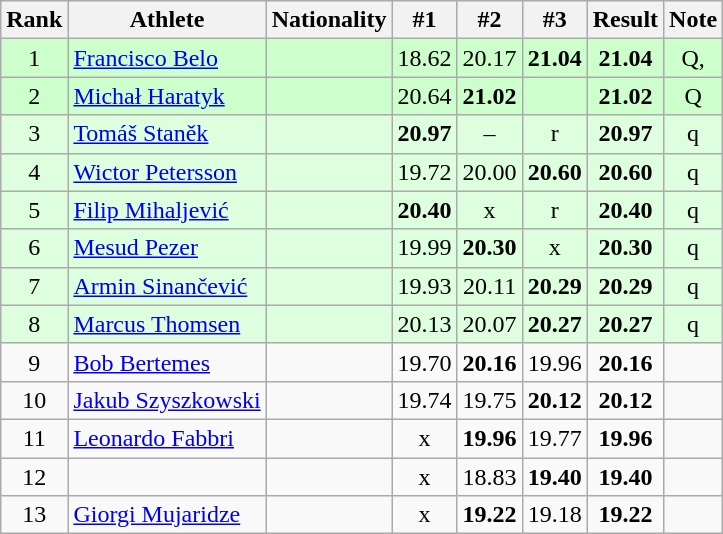<table class="wikitable sortable" style="text-align:center">
<tr>
<th>Rank</th>
<th>Athlete</th>
<th>Nationality</th>
<th>#1</th>
<th>#2</th>
<th>#3</th>
<th>Result</th>
<th>Note</th>
</tr>
<tr bgcolor=ccffcc>
<td>1</td>
<td align=left><a href='#'>Francisco Belo</a></td>
<td align=left></td>
<td>18.62</td>
<td>20.17</td>
<td><strong>21.04</strong></td>
<td><strong>21.04</strong></td>
<td>Q, </td>
</tr>
<tr bgcolor=ccffcc>
<td>2</td>
<td align=left><a href='#'>Michał Haratyk</a></td>
<td align=left></td>
<td>20.64</td>
<td><strong>21.02</strong></td>
<td></td>
<td><strong>21.02</strong></td>
<td>Q</td>
</tr>
<tr bgcolor=ddffdd>
<td>3</td>
<td align=left><a href='#'>Tomáš Staněk</a></td>
<td align=left></td>
<td><strong>20.97</strong></td>
<td>–</td>
<td>r</td>
<td><strong>20.97</strong></td>
<td>q</td>
</tr>
<tr bgcolor=ddffdd>
<td>4</td>
<td align=left><a href='#'>Wictor Petersson</a></td>
<td align=left></td>
<td>19.72</td>
<td>20.00</td>
<td><strong>20.60</strong></td>
<td><strong>20.60</strong></td>
<td>q</td>
</tr>
<tr bgcolor=ddffdd>
<td>5</td>
<td align=left><a href='#'>Filip Mihaljević</a></td>
<td align=left></td>
<td><strong>20.40</strong></td>
<td>x</td>
<td>r</td>
<td><strong>20.40</strong></td>
<td>q</td>
</tr>
<tr bgcolor=ddffdd>
<td>6</td>
<td align=left><a href='#'>Mesud Pezer</a></td>
<td align=left></td>
<td>19.99</td>
<td><strong>20.30</strong></td>
<td>x</td>
<td><strong>20.30</strong></td>
<td>q</td>
</tr>
<tr bgcolor=ddffdd>
<td>7</td>
<td align=left><a href='#'>Armin Sinančević</a></td>
<td align=left></td>
<td>19.93</td>
<td>20.11</td>
<td><strong>20.29</strong></td>
<td><strong>20.29</strong></td>
<td>q</td>
</tr>
<tr bgcolor=ddffdd>
<td>8</td>
<td align=left><a href='#'>Marcus Thomsen</a></td>
<td align=left></td>
<td>20.13</td>
<td>20.07</td>
<td><strong>20.27</strong></td>
<td><strong>20.27</strong></td>
<td>q</td>
</tr>
<tr>
<td>9</td>
<td align=left><a href='#'>Bob Bertemes</a></td>
<td align=left></td>
<td>19.70</td>
<td><strong>20.16</strong></td>
<td>19.96</td>
<td><strong>20.16</strong></td>
<td></td>
</tr>
<tr>
<td>10</td>
<td align=left><a href='#'>Jakub Szyszkowski</a></td>
<td align=left></td>
<td>19.74</td>
<td>19.75</td>
<td><strong>20.12</strong></td>
<td><strong>20.12</strong></td>
<td></td>
</tr>
<tr>
<td>11</td>
<td align=left><a href='#'>Leonardo Fabbri</a></td>
<td align=left></td>
<td>x</td>
<td><strong>19.96</strong></td>
<td>19.77</td>
<td><strong>19.96</strong></td>
<td></td>
</tr>
<tr>
<td>12</td>
<td align=left></td>
<td align=left></td>
<td>x</td>
<td>18.83</td>
<td><strong>19.40</strong></td>
<td><strong>19.40</strong></td>
<td></td>
</tr>
<tr>
<td>13</td>
<td align=left><a href='#'>Giorgi Mujaridze</a></td>
<td align=left></td>
<td>x</td>
<td><strong>19.22</strong></td>
<td>19.18</td>
<td><strong>19.22</strong></td>
<td></td>
</tr>
</table>
